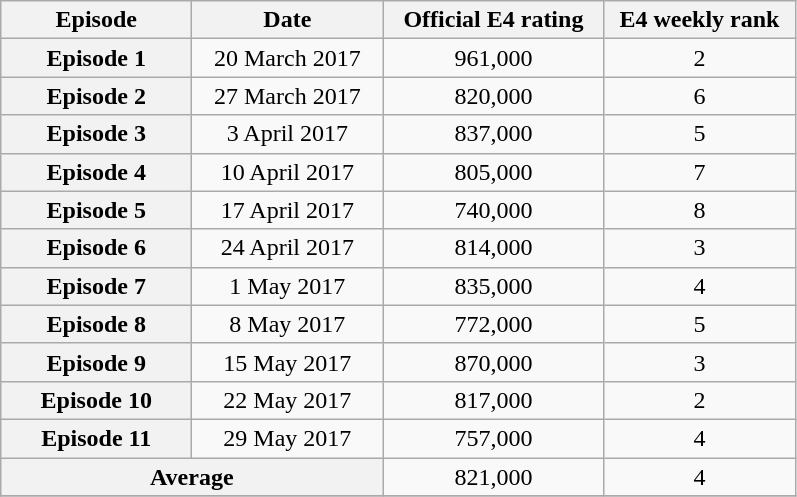<table class="wikitable sortable" style="text-align:center">
<tr>
<th scope="col" style="width:120px;">Episode</th>
<th scope="col" style="width:120px;">Date</th>
<th scope="col" style="width:140px;">Official E4 rating</th>
<th scope="col" style="width:120px;">E4 weekly rank</th>
</tr>
<tr>
<th scope="row">Episode 1</th>
<td>20 March 2017</td>
<td>961,000</td>
<td>2</td>
</tr>
<tr>
<th scope="row">Episode 2</th>
<td>27 March 2017</td>
<td>820,000</td>
<td>6</td>
</tr>
<tr>
<th scope="row">Episode 3</th>
<td>3 April 2017</td>
<td>837,000</td>
<td>5</td>
</tr>
<tr>
<th scope="row">Episode 4</th>
<td>10 April 2017</td>
<td>805,000</td>
<td>7</td>
</tr>
<tr>
<th scope="row">Episode 5</th>
<td>17 April 2017</td>
<td>740,000</td>
<td>8</td>
</tr>
<tr>
<th scope="row">Episode 6</th>
<td>24 April 2017</td>
<td>814,000</td>
<td>3</td>
</tr>
<tr>
<th scope="row">Episode 7</th>
<td>1 May 2017</td>
<td>835,000</td>
<td>4</td>
</tr>
<tr>
<th scope="row">Episode 8</th>
<td>8 May 2017</td>
<td>772,000</td>
<td>5</td>
</tr>
<tr>
<th scope="row">Episode 9</th>
<td>15 May 2017</td>
<td>870,000</td>
<td>3</td>
</tr>
<tr>
<th scope="row">Episode 10</th>
<td>22 May 2017</td>
<td>817,000</td>
<td>2</td>
</tr>
<tr>
<th scope="row">Episode 11</th>
<td>29 May 2017</td>
<td>757,000</td>
<td>4</td>
</tr>
<tr>
<th scope="row" colspan="2">Average</th>
<td>821,000</td>
<td>4</td>
</tr>
<tr>
</tr>
</table>
